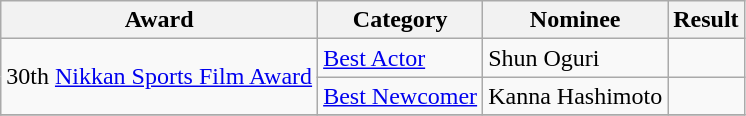<table class="wikitable sortable">
<tr>
<th>Award</th>
<th>Category</th>
<th>Nominee</th>
<th>Result</th>
</tr>
<tr>
<td rowspan=2>30th <a href='#'>Nikkan Sports Film Award</a></td>
<td><a href='#'>Best Actor</a></td>
<td>Shun Oguri</td>
<td></td>
</tr>
<tr>
<td><a href='#'>Best Newcomer</a></td>
<td>Kanna Hashimoto</td>
<td></td>
</tr>
<tr>
</tr>
</table>
